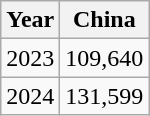<table class="wikitable">
<tr>
<th>Year</th>
<th>China</th>
</tr>
<tr>
<td>2023</td>
<td>109,640</td>
</tr>
<tr>
<td>2024</td>
<td>131,599</td>
</tr>
</table>
